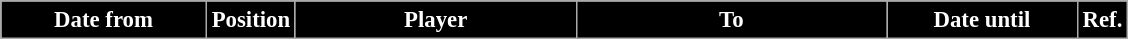<table class="wikitable" style="text-align:center;font-size:95%">
<tr>
<th style="background:black;color:#FFFFFF;width:130px">Date from</th>
<th style="background:black;color:#FFFFFF;width:50px">Position</th>
<th style="background:black;color:#FFFFFF;width:180px">Player</th>
<th style="background:black;color:#FFFFFF;width:200px">To</th>
<th style="background:black;color:#FFFFFF;width:120px">Date until</th>
<th style="background:black;color:#FFFFFF;width:25px">Ref.</th>
</tr>
</table>
